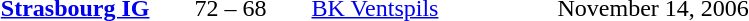<table style="text-align:center">
<tr>
<th width=160></th>
<th width=100></th>
<th width=160></th>
<th width=200></th>
</tr>
<tr>
<td align=right><strong><a href='#'>Strasbourg IG</a></strong> </td>
<td>72 – 68</td>
<td align=left> <a href='#'>BK Ventspils</a></td>
<td align=left>November 14, 2006</td>
</tr>
</table>
